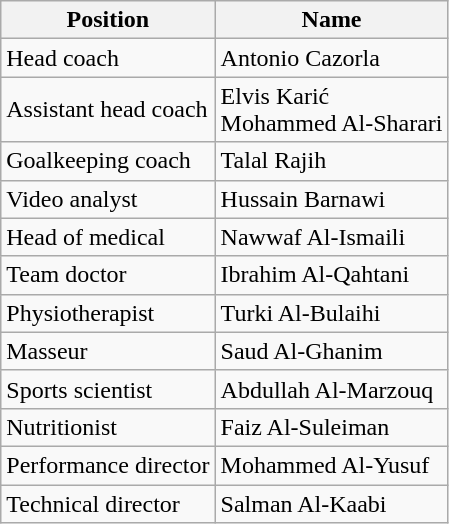<table class="wikitable">
<tr>
<th>Position</th>
<th>Name</th>
</tr>
<tr>
<td>Head coach</td>
<td> Antonio Cazorla</td>
</tr>
<tr>
<td>Assistant head coach</td>
<td> Elvis Karić <br>  Mohammed Al-Sharari</td>
</tr>
<tr>
<td>Goalkeeping coach</td>
<td> Talal Rajih</td>
</tr>
<tr>
<td>Video analyst</td>
<td> Hussain Barnawi</td>
</tr>
<tr>
<td>Head of medical</td>
<td> Nawwaf Al-Ismaili</td>
</tr>
<tr>
<td>Team doctor</td>
<td> Ibrahim Al-Qahtani</td>
</tr>
<tr>
<td>Physiotherapist</td>
<td> Turki Al-Bulaihi</td>
</tr>
<tr>
<td>Masseur</td>
<td> Saud Al-Ghanim</td>
</tr>
<tr>
<td>Sports scientist</td>
<td> Abdullah Al-Marzouq</td>
</tr>
<tr>
<td>Nutritionist</td>
<td> Faiz Al-Suleiman</td>
</tr>
<tr>
<td>Performance director</td>
<td> Mohammed Al-Yusuf</td>
</tr>
<tr>
<td>Technical director</td>
<td> Salman Al-Kaabi</td>
</tr>
</table>
